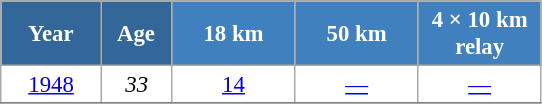<table class="wikitable" style="font-size:95%; text-align:center; border:grey solid 1px; border-collapse:collapse; background:#ffffff;">
<tr>
<th style="background-color:#369; color:white; width:60px;"> Year </th>
<th style="background-color:#369; color:white; width:40px;"> Age </th>
<th style="background-color:#4180be; color:white; width:75px;"> 18 km </th>
<th style="background-color:#4180be; color:white; width:75px;"> 50 km </th>
<th style="background-color:#4180be; color:white; width:75px;"> 4 × 10 km <br> relay </th>
</tr>
<tr>
<td><a href='#'>1948</a></td>
<td><em>33</em></td>
<td><a href='#'>14</a></td>
<td><a href='#'>—</a></td>
<td><a href='#'>—</a></td>
</tr>
<tr>
</tr>
</table>
